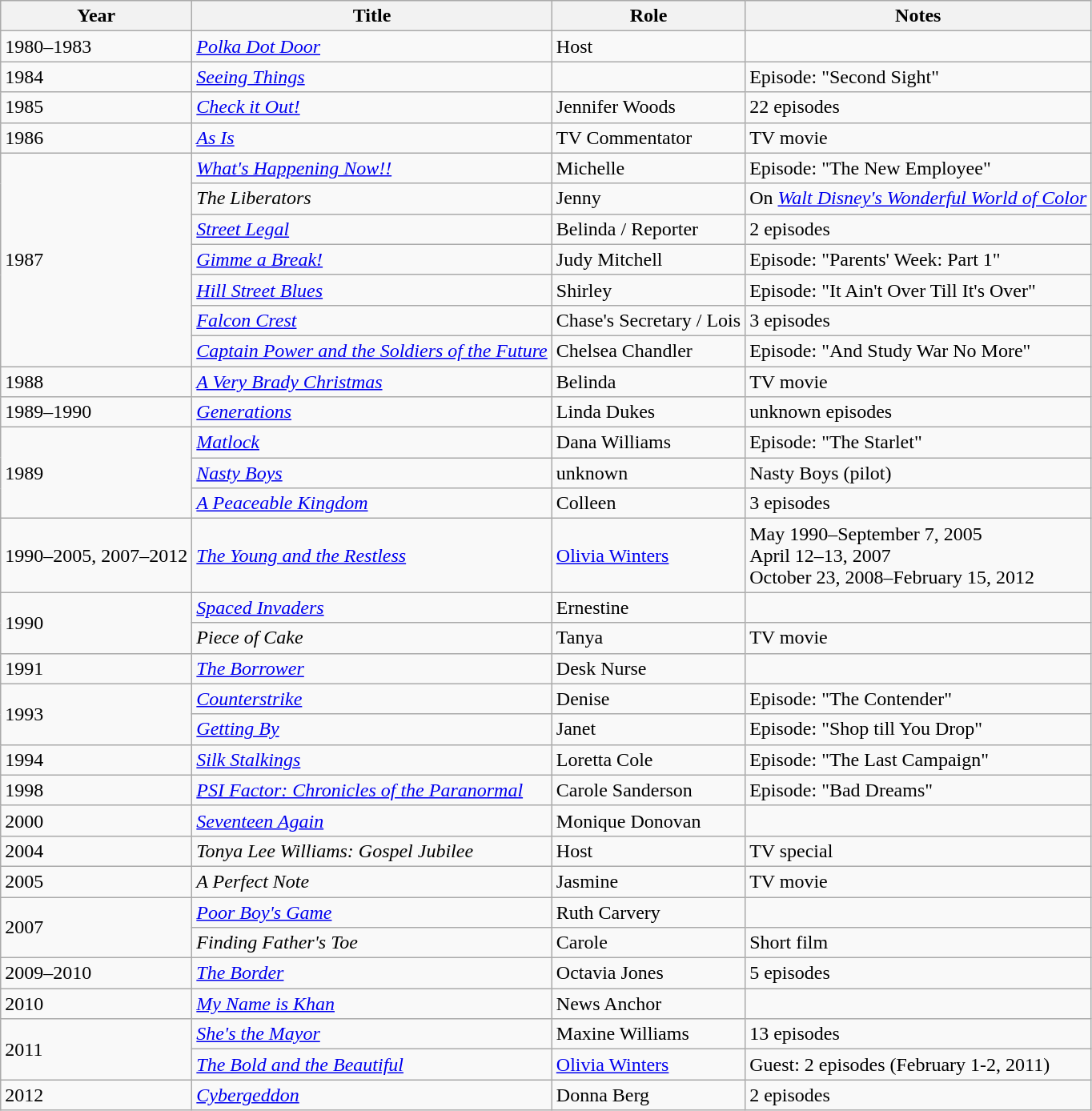<table class="wikitable sortable">
<tr>
<th>Year</th>
<th>Title</th>
<th>Role</th>
<th class="unsortable">Notes</th>
</tr>
<tr>
<td>1980–1983</td>
<td><em><a href='#'>Polka Dot Door</a></em></td>
<td>Host</td>
<td></td>
</tr>
<tr>
<td>1984</td>
<td><em><a href='#'>Seeing Things</a></em></td>
<td></td>
<td>Episode: "Second Sight"</td>
</tr>
<tr>
<td>1985</td>
<td><em><a href='#'>Check it Out!</a></em></td>
<td>Jennifer Woods</td>
<td>22 episodes</td>
</tr>
<tr>
<td>1986</td>
<td><em><a href='#'>As Is</a></em></td>
<td>TV Commentator</td>
<td>TV movie</td>
</tr>
<tr>
<td rowspan="7">1987</td>
<td><em><a href='#'>What's Happening Now!!</a></em></td>
<td>Michelle</td>
<td>Episode: "The New Employee"</td>
</tr>
<tr>
<td data-sort-value="Liberators, The"><em>The Liberators</em></td>
<td>Jenny</td>
<td>On <em><a href='#'>Walt Disney's Wonderful World of Color</a></em></td>
</tr>
<tr>
<td><em><a href='#'>Street Legal</a></em></td>
<td>Belinda / Reporter</td>
<td>2 episodes</td>
</tr>
<tr>
<td><em><a href='#'>Gimme a Break!</a></em></td>
<td>Judy Mitchell</td>
<td>Episode: "Parents' Week: Part 1"</td>
</tr>
<tr>
<td><em><a href='#'>Hill Street Blues</a></em></td>
<td>Shirley</td>
<td>Episode: "It Ain't Over Till It's Over"</td>
</tr>
<tr>
<td><em><a href='#'>Falcon Crest</a></em></td>
<td>Chase's Secretary / Lois</td>
<td>3 episodes</td>
</tr>
<tr>
<td><em><a href='#'>Captain Power and the Soldiers of the Future</a></em></td>
<td>Chelsea Chandler</td>
<td>Episode: "And Study War No More"</td>
</tr>
<tr>
<td>1988</td>
<td data-sort-value="Very Brady Christmas, A"><em><a href='#'>A Very Brady Christmas</a></em></td>
<td>Belinda</td>
<td>TV movie</td>
</tr>
<tr>
<td>1989–1990</td>
<td><em><a href='#'>Generations</a></em></td>
<td>Linda Dukes</td>
<td>unknown episodes</td>
</tr>
<tr>
<td rowspan="3">1989</td>
<td><em><a href='#'>Matlock</a></em></td>
<td>Dana Williams</td>
<td>Episode: "The Starlet"</td>
</tr>
<tr>
<td><em><a href='#'>Nasty Boys</a></em></td>
<td>unknown</td>
<td>Nasty Boys (pilot)</td>
</tr>
<tr>
<td data-sort-value="Peaceable Kingdom, A"><em><a href='#'>A Peaceable Kingdom</a></em></td>
<td>Colleen</td>
<td>3 episodes</td>
</tr>
<tr>
<td>1990–2005, 2007–2012</td>
<td data-sort-value="Young and the Restless, The"><em><a href='#'>The Young and the Restless</a></em></td>
<td><a href='#'>Olivia Winters</a></td>
<td>May 1990–September 7, 2005<br>April 12–13, 2007<br>October 23, 2008–February 15, 2012</td>
</tr>
<tr>
<td rowspan="2">1990</td>
<td><em><a href='#'>Spaced Invaders</a></em></td>
<td>Ernestine</td>
<td></td>
</tr>
<tr>
<td><em>Piece of Cake</em></td>
<td>Tanya</td>
<td>TV movie</td>
</tr>
<tr>
<td>1991</td>
<td data-sort-value="Borrower, The"><em><a href='#'>The Borrower</a></em></td>
<td>Desk Nurse</td>
<td></td>
</tr>
<tr>
<td rowspan="2">1993</td>
<td><em><a href='#'>Counterstrike</a></em></td>
<td>Denise</td>
<td>Episode: "The Contender"</td>
</tr>
<tr>
<td><em><a href='#'>Getting By</a></em></td>
<td>Janet</td>
<td>Episode: "Shop till You Drop"</td>
</tr>
<tr>
<td>1994</td>
<td><em><a href='#'>Silk Stalkings</a></em></td>
<td>Loretta Cole</td>
<td>Episode: "The Last Campaign"</td>
</tr>
<tr>
<td>1998</td>
<td><em><a href='#'>PSI Factor: Chronicles of the Paranormal</a></em></td>
<td>Carole Sanderson</td>
<td>Episode: "Bad Dreams"</td>
</tr>
<tr>
<td>2000</td>
<td><em><a href='#'>Seventeen Again</a></em></td>
<td>Monique Donovan</td>
<td></td>
</tr>
<tr>
<td>2004</td>
<td><em>Tonya Lee Williams: Gospel Jubilee</em></td>
<td>Host</td>
<td>TV special</td>
</tr>
<tr>
<td>2005</td>
<td data-sort-value="Perfect Note, A"><em>A Perfect Note</em></td>
<td>Jasmine</td>
<td>TV movie</td>
</tr>
<tr>
<td rowspan="2">2007</td>
<td><em><a href='#'>Poor Boy's Game</a></em></td>
<td>Ruth Carvery</td>
</tr>
<tr>
<td><em>Finding Father's Toe</em></td>
<td>Carole</td>
<td>Short film</td>
</tr>
<tr>
<td>2009–2010</td>
<td data-sort-value="Border, The"><em><a href='#'>The Border</a></em></td>
<td>Octavia Jones</td>
<td>5 episodes</td>
</tr>
<tr>
<td>2010</td>
<td><em><a href='#'>My Name is Khan</a></em></td>
<td>News Anchor</td>
<td></td>
</tr>
<tr>
<td rowspan="2">2011</td>
<td><em><a href='#'>She's the Mayor</a></em></td>
<td>Maxine Williams</td>
<td>13 episodes</td>
</tr>
<tr>
<td data-sort-value="Bold and the Beautiful, The"><em><a href='#'>The Bold and the Beautiful</a></em></td>
<td><a href='#'>Olivia Winters</a></td>
<td>Guest: 2 episodes (February 1-2, 2011)</td>
</tr>
<tr>
<td>2012</td>
<td><em><a href='#'>Cybergeddon</a></em></td>
<td>Donna Berg</td>
<td>2 episodes</td>
</tr>
</table>
